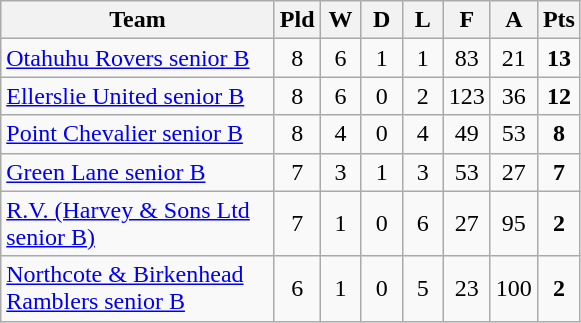<table class="wikitable" style="text-align:center;">
<tr>
<th width=175>Team</th>
<th width=20 abbr="Played">Pld</th>
<th width=20 abbr="Won">W</th>
<th width=20 abbr="Drawn">D</th>
<th width=20 abbr="Lost">L</th>
<th width=20 abbr="For">F</th>
<th width=20 abbr="Against">A</th>
<th width=20 abbr="Points">Pts</th>
</tr>
<tr>
<td style="text-align:left;"><a href='#'>Otahuhu Rovers senior B</a></td>
<td>8</td>
<td>6</td>
<td>1</td>
<td>1</td>
<td>83</td>
<td>21</td>
<td><strong>13</strong></td>
</tr>
<tr>
<td style="text-align:left;"><a href='#'>Ellerslie United senior B</a></td>
<td>8</td>
<td>6</td>
<td>0</td>
<td>2</td>
<td>123</td>
<td>36</td>
<td><strong>12</strong></td>
</tr>
<tr>
<td style="text-align:left;"><a href='#'>Point Chevalier senior B</a></td>
<td>8</td>
<td>4</td>
<td>0</td>
<td>4</td>
<td>49</td>
<td>53</td>
<td><strong>8</strong></td>
</tr>
<tr>
<td style="text-align:left;"><a href='#'>Green Lane senior B</a></td>
<td>7</td>
<td>3</td>
<td>1</td>
<td>3</td>
<td>53</td>
<td>27</td>
<td><strong>7</strong></td>
</tr>
<tr>
<td style="text-align:left;"><a href='#'>R.V. (Harvey & Sons Ltd senior B)</a></td>
<td>7</td>
<td>1</td>
<td>0</td>
<td>6</td>
<td>27</td>
<td>95</td>
<td><strong>2</strong></td>
</tr>
<tr>
<td style="text-align:left;"><a href='#'>Northcote & Birkenhead Ramblers senior B</a></td>
<td>6</td>
<td>1</td>
<td>0</td>
<td>5</td>
<td>23</td>
<td>100</td>
<td><strong>2</strong></td>
</tr>
</table>
